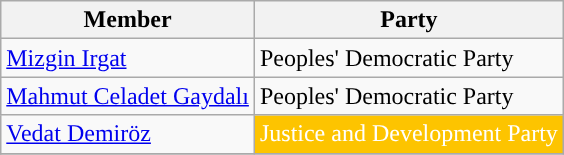<table class="wikitable">
<tr>
<th>Member</th>
<th>Party</th>
</tr>
<tr>
<td><a href='#'>Mizgin Irgat</a></td>
<td style="background:">Peoples' Democratic Party</td>
</tr>
<tr>
<td><a href='#'>Mahmut Celadet Gaydalı</a></td>
<td style="background:">Peoples' Democratic Party</td>
</tr>
<tr>
<td><a href='#'>Vedat Demiröz</a></td>
<td style="background:#FDC400; color:white">Justice and Development Party</td>
</tr>
<tr>
</tr>
</table>
